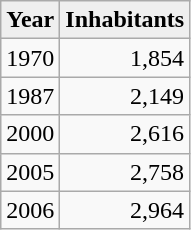<table class="wikitable">
<tr>
<th style="background:#efefef;">Year</th>
<th style="background:#efefef;">Inhabitants</th>
</tr>
<tr ---->
<td>1970</td>
<td align="right">1,854</td>
</tr>
<tr ---->
<td>1987</td>
<td align="right">2,149</td>
</tr>
<tr ---->
<td>2000</td>
<td align="right">2,616</td>
</tr>
<tr ---->
<td>2005</td>
<td align="right">2,758</td>
</tr>
<tr ---->
<td>2006</td>
<td align="right">2,964</td>
</tr>
</table>
